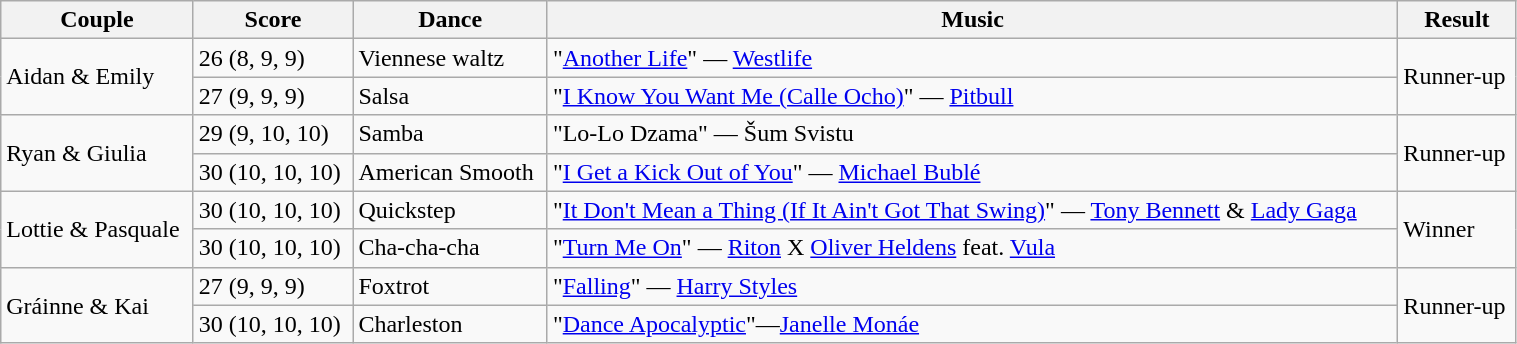<table class="wikitable" style="width:80%;">
<tr>
<th>Couple<br></th>
<th>Score</th>
<th>Dance</th>
<th>Music</th>
<th>Result</th>
</tr>
<tr>
<td rowspan="2">Aidan & Emily<br></td>
<td>26 (8, 9, 9)</td>
<td>Viennese waltz</td>
<td>"<a href='#'>Another Life</a>" — <a href='#'>Westlife</a></td>
<td rowspan="2">Runner-up</td>
</tr>
<tr>
<td>27 (9, 9, 9)</td>
<td>Salsa</td>
<td>"<a href='#'>I Know You Want Me (Calle Ocho)</a>" — <a href='#'>Pitbull</a></td>
</tr>
<tr>
<td rowspan="2">Ryan & Giulia<br></td>
<td>29 (9, 10, 10)</td>
<td>Samba</td>
<td>"Lo-Lo Dzama" — Šum Svistu</td>
<td rowspan="2">Runner-up</td>
</tr>
<tr>
<td>30 (10, 10, 10)</td>
<td>American Smooth</td>
<td>"<a href='#'>I Get a Kick Out of You</a>" — <a href='#'>Michael Bublé</a></td>
</tr>
<tr>
<td rowspan="2">Lottie & Pasquale<br></td>
<td>30 (10, 10, 10)</td>
<td>Quickstep</td>
<td>"<a href='#'>It Don't Mean a Thing (If It Ain't Got That Swing)</a>" — <a href='#'>Tony Bennett</a> & <a href='#'>Lady Gaga</a></td>
<td rowspan="2">Winner</td>
</tr>
<tr>
<td>30 (10, 10, 10)</td>
<td>Cha-cha-cha</td>
<td>"<a href='#'>Turn Me On</a>" — <a href='#'>Riton</a> X <a href='#'>Oliver Heldens</a> feat. <a href='#'>Vula</a></td>
</tr>
<tr>
<td rowspan="2">Gráinne & Kai<br></td>
<td>27 (9, 9, 9)</td>
<td>Foxtrot</td>
<td>"<a href='#'>Falling</a>" — <a href='#'>Harry Styles</a></td>
<td rowspan="2">Runner-up</td>
</tr>
<tr>
<td>30 (10, 10, 10)</td>
<td>Charleston</td>
<td>"<a href='#'>Dance Apocalyptic</a>"—<a href='#'>Janelle Monáe</a></td>
</tr>
</table>
